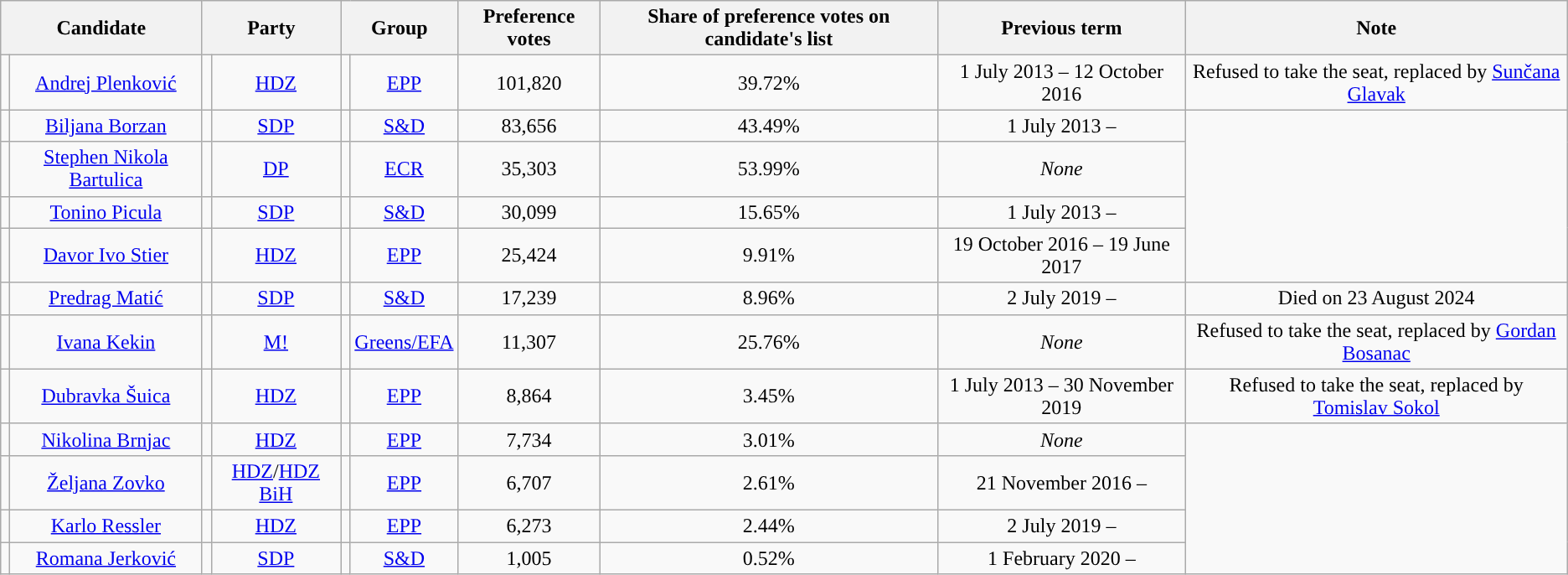<table class="wikitable" style="text-align:center">
<tr>
<th colspan="2">Candidate</th>
<th colspan="2">Party</th>
<th colspan="2">Group</th>
<th colspan="1">Preference votes</th>
<th colspan="1">Share of preference votes on candidate's list</th>
<th colspan="1">Previous term</th>
<th colspan="1">Note</th>
</tr>
<tr>
<td></td>
<td><a href='#'>Andrej Plenković</a></td>
<td style="background-color: "></td>
<td><a href='#'>HDZ</a></td>
<td style="background: "></td>
<td><a href='#'>EPP</a></td>
<td>101,820</td>
<td>39.72%</td>
<td>1 July 2013 – 12 October 2016</td>
<td>Refused to take the seat, replaced by <a href='#'>Sunčana Glavak</a></td>
</tr>
<tr>
<td></td>
<td><a href='#'>Biljana Borzan</a></td>
<td style="background-color: "></td>
<td><a href='#'>SDP</a></td>
<td style="background-color: "></td>
<td><a href='#'>S&D</a></td>
<td>83,656</td>
<td>43.49%</td>
<td>1 July 2013 –</td>
</tr>
<tr>
<td></td>
<td><a href='#'>Stephen Nikola Bartulica</a></td>
<td style="background-color: "></td>
<td><a href='#'>DP</a></td>
<td style="background-color: "></td>
<td><a href='#'>ECR</a></td>
<td>35,303</td>
<td>53.99%</td>
<td><em>None</em></td>
</tr>
<tr>
<td></td>
<td><a href='#'>Tonino Picula</a></td>
<td style="background-color: "></td>
<td><a href='#'>SDP</a></td>
<td style="background-color: "></td>
<td><a href='#'>S&D</a></td>
<td>30,099</td>
<td>15.65%</td>
<td>1 July 2013 –</td>
</tr>
<tr>
<td></td>
<td><a href='#'>Davor Ivo Stier</a></td>
<td style="background-color: "></td>
<td><a href='#'>HDZ</a></td>
<td style="background: "></td>
<td><a href='#'>EPP</a></td>
<td>25,424</td>
<td>9.91%</td>
<td>19 October 2016 – 19 June 2017</td>
</tr>
<tr>
<td></td>
<td><a href='#'>Predrag Matić</a></td>
<td style="background-color: "></td>
<td><a href='#'>SDP</a></td>
<td style="background-color: "></td>
<td><a href='#'>S&D</a></td>
<td>17,239</td>
<td>8.96%</td>
<td>2 July 2019 –</td>
<td>Died on 23 August 2024</td>
</tr>
<tr>
<td></td>
<td><a href='#'>Ivana Kekin</a></td>
<td style="background-color: "></td>
<td><a href='#'>M!</a></td>
<td style="background-color: "></td>
<td><a href='#'>Greens/EFA</a></td>
<td>11,307</td>
<td>25.76%</td>
<td><em>None</em></td>
<td>Refused to take the seat, replaced by <a href='#'>Gordan Bosanac</a></td>
</tr>
<tr>
<td></td>
<td><a href='#'>Dubravka Šuica</a></td>
<td style="background-color: "></td>
<td><a href='#'>HDZ</a></td>
<td style="background: "></td>
<td><a href='#'>EPP</a></td>
<td>8,864</td>
<td>3.45%</td>
<td>1 July 2013 – 30 November 2019</td>
<td>Refused to take the seat, replaced by <a href='#'>Tomislav Sokol</a></td>
</tr>
<tr>
<td></td>
<td><a href='#'>Nikolina Brnjac</a></td>
<td style="background-color: "></td>
<td><a href='#'>HDZ</a></td>
<td style="background: "></td>
<td><a href='#'>EPP</a></td>
<td>7,734</td>
<td>3.01%</td>
<td><em>None</em></td>
</tr>
<tr>
<td></td>
<td><a href='#'>Željana Zovko</a></td>
<td style="background-color: "></td>
<td><a href='#'>HDZ</a>/<a href='#'>HDZ BiH</a></td>
<td style="background: "></td>
<td><a href='#'>EPP</a></td>
<td>6,707</td>
<td>2.61%</td>
<td>21 November 2016 –</td>
</tr>
<tr>
<td></td>
<td><a href='#'>Karlo Ressler</a></td>
<td style="background-color: "></td>
<td><a href='#'>HDZ</a></td>
<td style="background: "></td>
<td><a href='#'>EPP</a></td>
<td>6,273</td>
<td>2.44%</td>
<td>2 July 2019 –</td>
</tr>
<tr>
<td></td>
<td><a href='#'>Romana Jerković</a></td>
<td style="background-color: "></td>
<td><a href='#'>SDP</a></td>
<td style="background-color: "></td>
<td><a href='#'>S&D</a></td>
<td>1,005</td>
<td>0.52%</td>
<td>1 February 2020 –</td>
</tr>
</table>
